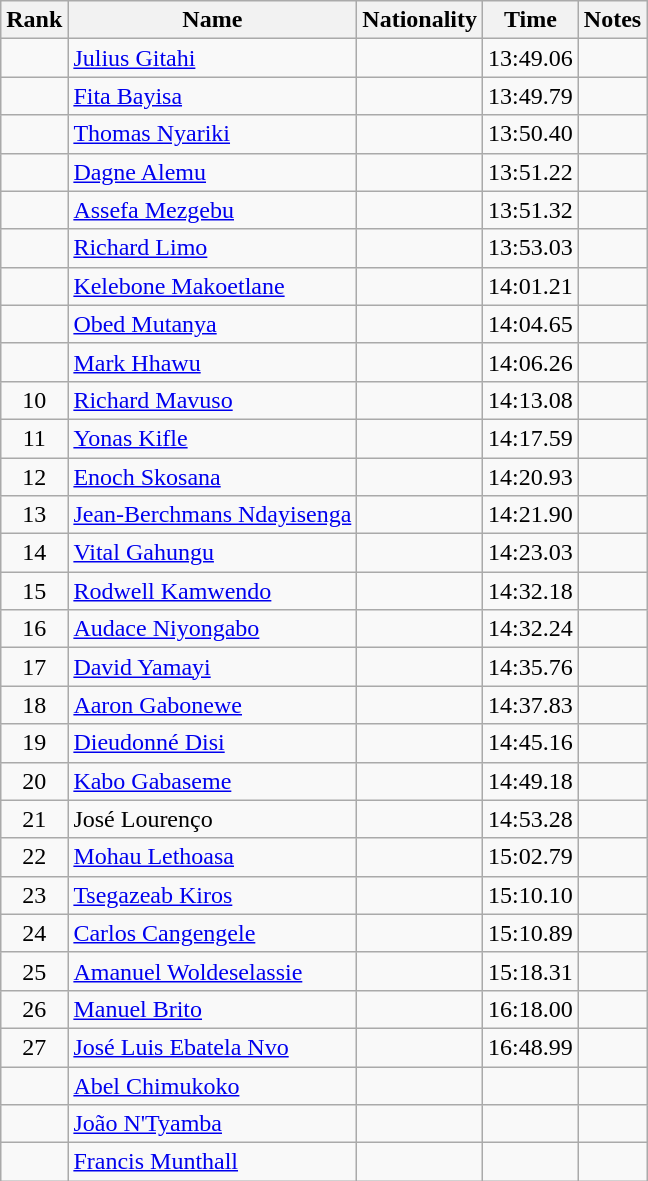<table class="wikitable sortable" style="text-align:center">
<tr>
<th>Rank</th>
<th>Name</th>
<th>Nationality</th>
<th>Time</th>
<th>Notes</th>
</tr>
<tr>
<td></td>
<td align=left><a href='#'>Julius Gitahi</a></td>
<td align=left></td>
<td>13:49.06</td>
<td></td>
</tr>
<tr>
<td></td>
<td align=left><a href='#'>Fita Bayisa</a></td>
<td align=left></td>
<td>13:49.79</td>
<td></td>
</tr>
<tr>
<td></td>
<td align=left><a href='#'>Thomas Nyariki</a></td>
<td align=left></td>
<td>13:50.40</td>
<td></td>
</tr>
<tr>
<td></td>
<td align=left><a href='#'>Dagne Alemu</a></td>
<td align=left></td>
<td>13:51.22</td>
<td></td>
</tr>
<tr>
<td></td>
<td align=left><a href='#'>Assefa Mezgebu</a></td>
<td align=left></td>
<td>13:51.32</td>
<td></td>
</tr>
<tr>
<td></td>
<td align=left><a href='#'>Richard Limo</a></td>
<td align=left></td>
<td>13:53.03</td>
<td></td>
</tr>
<tr>
<td></td>
<td align=left><a href='#'>Kelebone Makoetlane</a></td>
<td align=left></td>
<td>14:01.21</td>
<td></td>
</tr>
<tr>
<td></td>
<td align=left><a href='#'>Obed Mutanya</a></td>
<td align=left></td>
<td>14:04.65</td>
<td></td>
</tr>
<tr>
<td></td>
<td align=left><a href='#'>Mark Hhawu</a></td>
<td align=left></td>
<td>14:06.26</td>
<td></td>
</tr>
<tr>
<td>10</td>
<td align=left><a href='#'>Richard Mavuso</a></td>
<td align=left></td>
<td>14:13.08</td>
<td></td>
</tr>
<tr>
<td>11</td>
<td align=left><a href='#'>Yonas Kifle</a></td>
<td align=left></td>
<td>14:17.59</td>
<td></td>
</tr>
<tr>
<td>12</td>
<td align=left><a href='#'>Enoch Skosana</a></td>
<td align=left></td>
<td>14:20.93</td>
<td></td>
</tr>
<tr>
<td>13</td>
<td align=left><a href='#'>Jean-Berchmans Ndayisenga</a></td>
<td align=left></td>
<td>14:21.90</td>
<td></td>
</tr>
<tr>
<td>14</td>
<td align=left><a href='#'>Vital Gahungu</a></td>
<td align=left></td>
<td>14:23.03</td>
<td></td>
</tr>
<tr>
<td>15</td>
<td align=left><a href='#'>Rodwell Kamwendo</a></td>
<td align=left></td>
<td>14:32.18</td>
<td></td>
</tr>
<tr>
<td>16</td>
<td align=left><a href='#'>Audace Niyongabo</a></td>
<td align=left></td>
<td>14:32.24</td>
<td></td>
</tr>
<tr>
<td>17</td>
<td align=left><a href='#'>David Yamayi</a></td>
<td align=left></td>
<td>14:35.76</td>
<td></td>
</tr>
<tr>
<td>18</td>
<td align=left><a href='#'>Aaron Gabonewe</a></td>
<td align=left></td>
<td>14:37.83</td>
<td></td>
</tr>
<tr>
<td>19</td>
<td align=left><a href='#'>Dieudonné Disi</a></td>
<td align=left></td>
<td>14:45.16</td>
<td></td>
</tr>
<tr>
<td>20</td>
<td align=left><a href='#'>Kabo Gabaseme</a></td>
<td align=left></td>
<td>14:49.18</td>
<td></td>
</tr>
<tr>
<td>21</td>
<td align=left>José Lourenço</td>
<td align=left></td>
<td>14:53.28</td>
<td></td>
</tr>
<tr>
<td>22</td>
<td align=left><a href='#'>Mohau Lethoasa</a></td>
<td align=left></td>
<td>15:02.79</td>
<td></td>
</tr>
<tr>
<td>23</td>
<td align=left><a href='#'>Tsegazeab Kiros</a></td>
<td align=left></td>
<td>15:10.10</td>
<td></td>
</tr>
<tr>
<td>24</td>
<td align=left><a href='#'>Carlos Cangengele</a></td>
<td align=left></td>
<td>15:10.89</td>
<td></td>
</tr>
<tr>
<td>25</td>
<td align=left><a href='#'>Amanuel Woldeselassie</a></td>
<td align=left></td>
<td>15:18.31</td>
<td></td>
</tr>
<tr>
<td>26</td>
<td align=left><a href='#'>Manuel Brito</a></td>
<td align=left></td>
<td>16:18.00</td>
<td></td>
</tr>
<tr>
<td>27</td>
<td align=left><a href='#'>José Luis Ebatela Nvo</a></td>
<td align=left></td>
<td>16:48.99</td>
<td></td>
</tr>
<tr>
<td></td>
<td align=left><a href='#'>Abel Chimukoko</a></td>
<td align=left></td>
<td></td>
<td></td>
</tr>
<tr>
<td></td>
<td align=left><a href='#'>João N'Tyamba</a></td>
<td align=left></td>
<td></td>
<td></td>
</tr>
<tr>
<td></td>
<td align=left><a href='#'>Francis Munthall</a></td>
<td align=left></td>
<td></td>
<td></td>
</tr>
</table>
